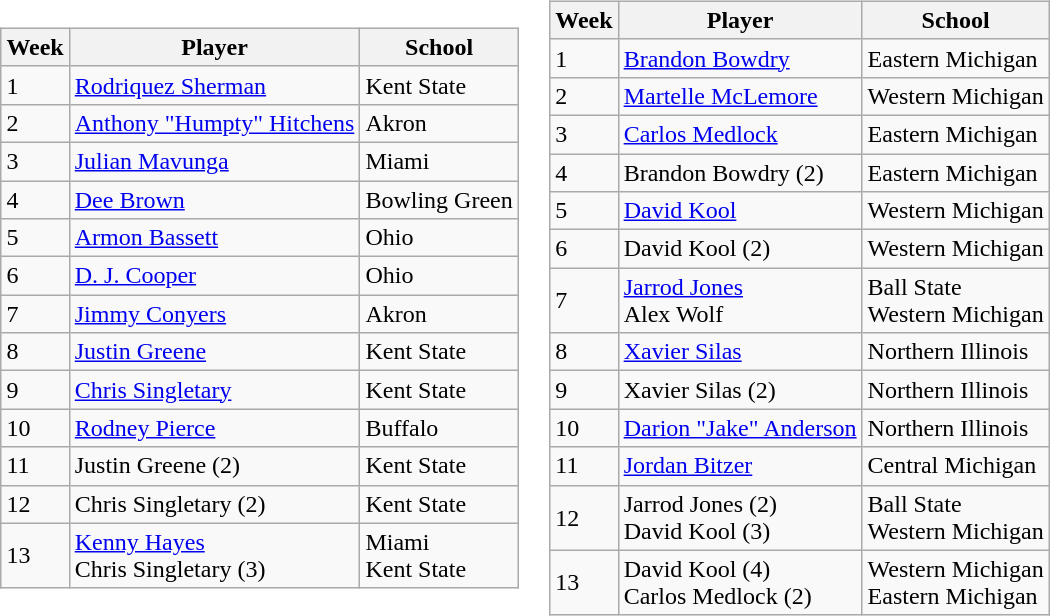<table align="center">
<tr>
<td width="50%"><br><table class="wikitable">
<tr>
<th>Week</th>
<th>Player</th>
<th>School</th>
</tr>
<tr>
<td>1</td>
<td><a href='#'>Rodriquez Sherman</a></td>
<td>Kent State</td>
</tr>
<tr>
<td>2</td>
<td><a href='#'>Anthony "Humpty" Hitchens</a></td>
<td>Akron</td>
</tr>
<tr>
<td>3</td>
<td><a href='#'>Julian Mavunga</a></td>
<td>Miami</td>
</tr>
<tr>
<td>4</td>
<td><a href='#'>Dee Brown</a></td>
<td>Bowling Green</td>
</tr>
<tr>
<td>5</td>
<td><a href='#'>Armon Bassett</a></td>
<td>Ohio</td>
</tr>
<tr>
<td>6</td>
<td><a href='#'>D. J. Cooper</a></td>
<td>Ohio</td>
</tr>
<tr>
<td>7</td>
<td><a href='#'>Jimmy Conyers</a></td>
<td>Akron</td>
</tr>
<tr>
<td>8</td>
<td><a href='#'>Justin Greene</a></td>
<td>Kent State</td>
</tr>
<tr>
<td>9</td>
<td><a href='#'>Chris Singletary</a></td>
<td>Kent State</td>
</tr>
<tr>
<td>10</td>
<td><a href='#'>Rodney Pierce</a></td>
<td>Buffalo</td>
</tr>
<tr>
<td>11</td>
<td>Justin Greene (2)</td>
<td>Kent State</td>
</tr>
<tr>
<td>12</td>
<td>Chris Singletary (2)</td>
<td>Kent State</td>
</tr>
<tr>
<td>13</td>
<td><a href='#'>Kenny Hayes</a><br>Chris Singletary (3)</td>
<td>Miami<br>Kent State</td>
</tr>
</table>
</td>
<td width="50%"><br><table class="wikitable">
<tr>
<th>Week</th>
<th>Player</th>
<th>School</th>
</tr>
<tr>
<td>1</td>
<td><a href='#'>Brandon Bowdry</a></td>
<td>Eastern Michigan</td>
</tr>
<tr>
<td>2</td>
<td><a href='#'>Martelle McLemore</a></td>
<td>Western Michigan</td>
</tr>
<tr>
<td>3</td>
<td><a href='#'>Carlos Medlock</a></td>
<td>Eastern Michigan</td>
</tr>
<tr>
<td>4</td>
<td>Brandon Bowdry (2)</td>
<td>Eastern Michigan</td>
</tr>
<tr>
<td>5</td>
<td><a href='#'>David Kool</a></td>
<td>Western Michigan</td>
</tr>
<tr>
<td>6</td>
<td>David Kool (2)</td>
<td>Western Michigan</td>
</tr>
<tr>
<td>7</td>
<td><a href='#'>Jarrod Jones</a><br>Alex Wolf</td>
<td>Ball State<br>Western Michigan</td>
</tr>
<tr>
<td>8</td>
<td><a href='#'>Xavier Silas</a></td>
<td>Northern Illinois</td>
</tr>
<tr>
<td>9</td>
<td>Xavier Silas (2)</td>
<td>Northern Illinois</td>
</tr>
<tr>
<td>10</td>
<td><a href='#'>Darion "Jake" Anderson</a></td>
<td>Northern Illinois</td>
</tr>
<tr>
<td>11</td>
<td><a href='#'>Jordan Bitzer</a></td>
<td>Central Michigan</td>
</tr>
<tr>
<td>12</td>
<td>Jarrod Jones (2)<br>David Kool (3)</td>
<td>Ball State<br>Western Michigan</td>
</tr>
<tr>
<td>13</td>
<td>David Kool (4)<br>Carlos Medlock (2)</td>
<td>Western Michigan<br>Eastern Michigan</td>
</tr>
</table>
</td>
</tr>
</table>
